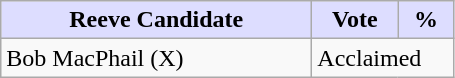<table class="wikitable">
<tr>
<th style="background:#ddf; width:200px;">Reeve Candidate</th>
<th style="background:#ddf; width:50px;">Vote</th>
<th style="background:#ddf; width:30px;">%</th>
</tr>
<tr>
<td>Bob MacPhail (X)</td>
<td colspan="2">Acclaimed</td>
</tr>
</table>
